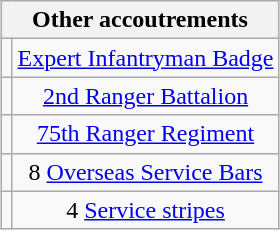<table class="wikitable" style="margin:1em auto; text-align:center;">
<tr>
<th colspan="12"><strong>Other accoutrements</strong></th>
</tr>
<tr>
<td></td>
<td><a href='#'>Expert Infantryman Badge</a></td>
</tr>
<tr>
<td></td>
<td><a href='#'>2nd Ranger Battalion</a> <br></td>
</tr>
<tr>
<td></td>
<td><a href='#'>75th Ranger Regiment</a> <br></td>
</tr>
<tr>
<td></td>
<td>8 <a href='#'>Overseas Service Bars</a></td>
</tr>
<tr>
<td></td>
<td>4 <a href='#'>Service stripes</a></td>
</tr>
</table>
